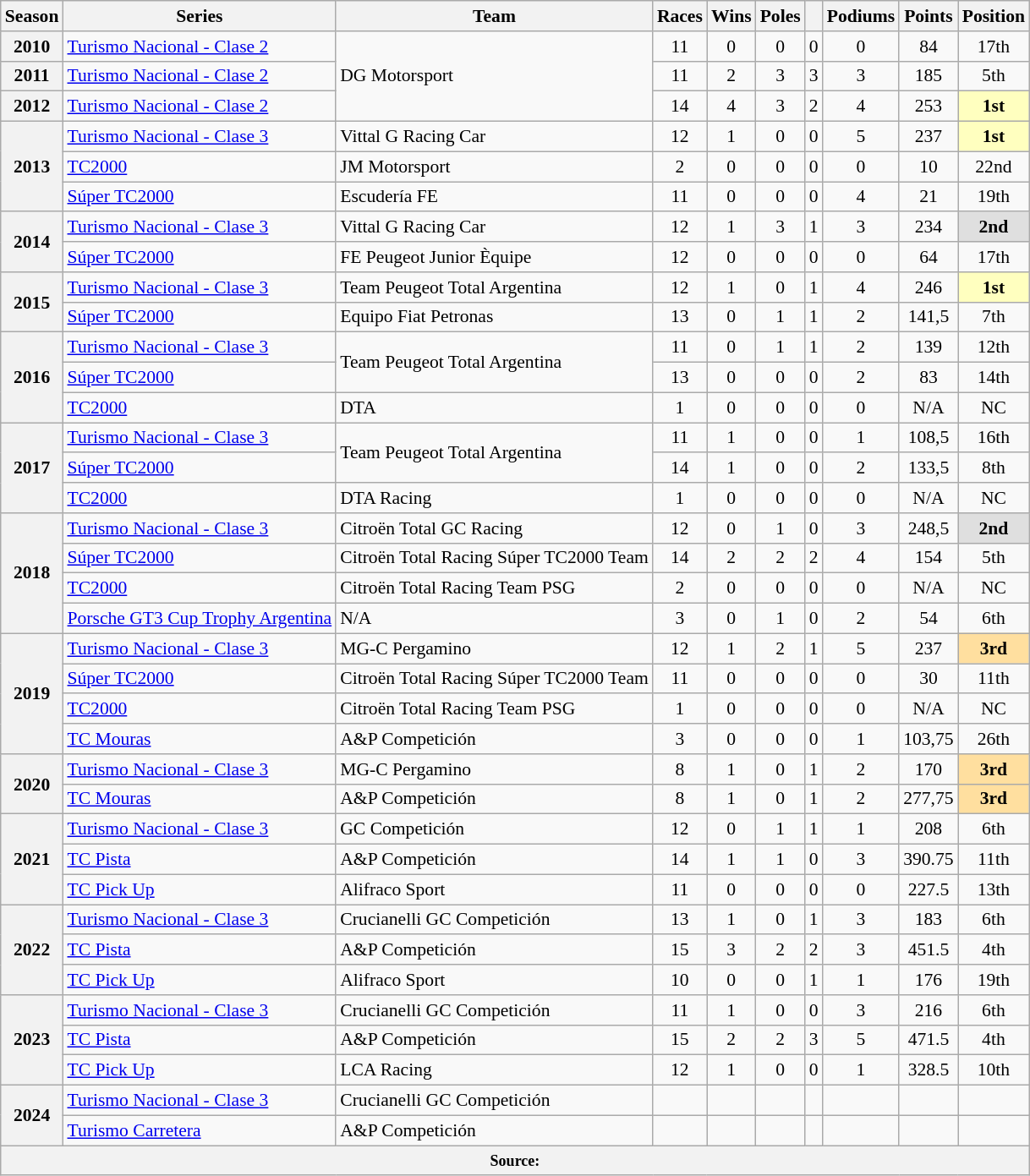<table class="wikitable" style="font-size: 90%; text-align:center">
<tr>
<th>Season</th>
<th>Series</th>
<th>Team</th>
<th>Races</th>
<th>Wins</th>
<th>Poles</th>
<th></th>
<th>Podiums</th>
<th>Points</th>
<th>Position</th>
</tr>
<tr>
<th>2010</th>
<td align=left><a href='#'>Turismo Nacional - Clase 2</a></td>
<td rowspan="3" align="left">DG Motorsport</td>
<td>11</td>
<td>0</td>
<td>0</td>
<td>0</td>
<td>0</td>
<td>84</td>
<td>17th</td>
</tr>
<tr>
<th>2011</th>
<td align=left><a href='#'>Turismo Nacional - Clase 2</a></td>
<td>11</td>
<td>2</td>
<td>3</td>
<td>3</td>
<td>3</td>
<td>185</td>
<td>5th</td>
</tr>
<tr>
<th>2012</th>
<td align=left><a href='#'>Turismo Nacional - Clase 2</a></td>
<td>14</td>
<td>4</td>
<td>3</td>
<td>2</td>
<td>4</td>
<td>253</td>
<td style="background:#FFFFBF;"><strong>1st</strong></td>
</tr>
<tr>
<th rowspan=3>2013</th>
<td align=left><a href='#'>Turismo Nacional - Clase 3</a></td>
<td align=left>Vittal G Racing Car</td>
<td>12</td>
<td>1</td>
<td>0</td>
<td>0</td>
<td>5</td>
<td>237</td>
<td style="background:#FFFFBF;"><strong>1st</strong></td>
</tr>
<tr>
<td align=left><a href='#'>TC2000</a></td>
<td align=left>JM Motorsport</td>
<td>2</td>
<td>0</td>
<td>0</td>
<td>0</td>
<td>0</td>
<td>10</td>
<td>22nd</td>
</tr>
<tr>
<td align=left><a href='#'>Súper TC2000</a></td>
<td align=left>Escudería FE</td>
<td>11</td>
<td>0</td>
<td>0</td>
<td>0</td>
<td>4</td>
<td>21</td>
<td>19th</td>
</tr>
<tr>
<th rowspan=2>2014</th>
<td align=left><a href='#'>Turismo Nacional - Clase 3</a></td>
<td align=left>Vittal G Racing Car</td>
<td>12</td>
<td>1</td>
<td>3</td>
<td>1</td>
<td>3</td>
<td>234</td>
<td style="background:#DFDFDF;"><strong>2nd</strong></td>
</tr>
<tr>
<td align=left><a href='#'>Súper TC2000</a></td>
<td align=left>FE Peugeot Junior Èquipe</td>
<td>12</td>
<td>0</td>
<td>0</td>
<td>0</td>
<td>0</td>
<td>64</td>
<td>17th</td>
</tr>
<tr>
<th rowspan=2>2015</th>
<td align=left><a href='#'>Turismo Nacional - Clase 3</a></td>
<td align=left>Team Peugeot Total Argentina</td>
<td>12</td>
<td>1</td>
<td>0</td>
<td>1</td>
<td>4</td>
<td>246</td>
<td style="background:#FFFFBF;"><strong>1st</strong></td>
</tr>
<tr>
<td align=left><a href='#'>Súper TC2000</a></td>
<td align=left>Equipo Fiat Petronas</td>
<td>13</td>
<td>0</td>
<td>1</td>
<td>1</td>
<td>2</td>
<td>141,5</td>
<td>7th</td>
</tr>
<tr>
<th rowspan=3>2016</th>
<td align=left><a href='#'>Turismo Nacional - Clase 3</a></td>
<td rowspan="2" align="left">Team Peugeot Total Argentina</td>
<td>11</td>
<td>0</td>
<td>1</td>
<td>1</td>
<td>2</td>
<td>139</td>
<td>12th</td>
</tr>
<tr>
<td align=left><a href='#'>Súper TC2000</a></td>
<td>13</td>
<td>0</td>
<td>0</td>
<td>0</td>
<td>2</td>
<td>83</td>
<td>14th</td>
</tr>
<tr>
<td align=left><a href='#'>TC2000</a></td>
<td align=left>DTA</td>
<td>1</td>
<td>0</td>
<td>0</td>
<td>0</td>
<td>0</td>
<td>N/A</td>
<td>NC</td>
</tr>
<tr>
<th rowspan=3>2017</th>
<td align=left><a href='#'>Turismo Nacional - Clase 3</a></td>
<td rowspan="2" align="left">Team Peugeot Total Argentina</td>
<td>11</td>
<td>1</td>
<td>0</td>
<td>0</td>
<td>1</td>
<td>108,5</td>
<td>16th</td>
</tr>
<tr>
<td align=left><a href='#'>Súper TC2000</a></td>
<td>14</td>
<td>1</td>
<td>0</td>
<td>0</td>
<td>2</td>
<td>133,5</td>
<td>8th</td>
</tr>
<tr>
<td align=left><a href='#'>TC2000</a></td>
<td align=left>DTA Racing</td>
<td>1</td>
<td>0</td>
<td>0</td>
<td>0</td>
<td>0</td>
<td>N/A</td>
<td>NC</td>
</tr>
<tr>
<th rowspan=4>2018</th>
<td align=left><a href='#'>Turismo Nacional - Clase 3</a></td>
<td align=left>Citroën Total GC Racing</td>
<td>12</td>
<td>0</td>
<td>1</td>
<td>0</td>
<td>3</td>
<td>248,5</td>
<td style="background:#DFDFDF;"><strong>2nd</strong></td>
</tr>
<tr>
<td align=left><a href='#'>Súper TC2000</a></td>
<td align=left>Citroën Total Racing Súper TC2000 Team</td>
<td>14</td>
<td>2</td>
<td>2</td>
<td>2</td>
<td>4</td>
<td>154</td>
<td>5th</td>
</tr>
<tr>
<td align=left><a href='#'>TC2000</a></td>
<td align=left>Citroën Total Racing Team PSG</td>
<td>2</td>
<td>0</td>
<td>0</td>
<td>0</td>
<td>0</td>
<td>N/A</td>
<td>NC</td>
</tr>
<tr>
<td align=left><a href='#'>Porsche GT3 Cup Trophy Argentina</a></td>
<td align=left>N/A</td>
<td>3</td>
<td>0</td>
<td>1</td>
<td>0</td>
<td>2</td>
<td>54</td>
<td>6th</td>
</tr>
<tr>
<th rowspan=4>2019</th>
<td align=left><a href='#'>Turismo Nacional - Clase 3</a></td>
<td align=left>MG-C Pergamino</td>
<td>12</td>
<td>1</td>
<td>2</td>
<td>1</td>
<td>5</td>
<td>237</td>
<td style="background:#FFDF9F;"><strong>3rd</strong></td>
</tr>
<tr>
<td align=left><a href='#'>Súper TC2000</a></td>
<td align=left>Citroën Total Racing Súper TC2000 Team</td>
<td>11</td>
<td>0</td>
<td>0</td>
<td>0</td>
<td>0</td>
<td>30</td>
<td>11th</td>
</tr>
<tr>
<td align=left><a href='#'>TC2000</a></td>
<td align=left>Citroën Total Racing Team PSG</td>
<td>1</td>
<td>0</td>
<td>0</td>
<td>0</td>
<td>0</td>
<td>N/A</td>
<td>NC</td>
</tr>
<tr>
<td align=left><a href='#'>TC Mouras</a></td>
<td align=left>A&P Competición</td>
<td>3</td>
<td>0</td>
<td>0</td>
<td>0</td>
<td>1</td>
<td>103,75</td>
<td>26th</td>
</tr>
<tr>
<th rowspan=2>2020</th>
<td align=left><a href='#'>Turismo Nacional - Clase 3</a></td>
<td align=left>MG-C Pergamino</td>
<td>8</td>
<td>1</td>
<td>0</td>
<td>1</td>
<td>2</td>
<td>170</td>
<td style="background:#FFDF9F;"><strong>3rd</strong></td>
</tr>
<tr>
<td align=left><a href='#'>TC Mouras</a></td>
<td align=left>A&P Competición</td>
<td>8</td>
<td>1</td>
<td>0</td>
<td>1</td>
<td>2</td>
<td>277,75</td>
<td style="background:#FFDF9F;"><strong>3rd</strong></td>
</tr>
<tr>
<th rowspan=3>2021</th>
<td align=left><a href='#'>Turismo Nacional - Clase 3</a></td>
<td align=left>GC Competición</td>
<td>12</td>
<td>0</td>
<td>1</td>
<td>1</td>
<td>1</td>
<td>208</td>
<td>6th</td>
</tr>
<tr>
<td align=left><a href='#'>TC Pista</a></td>
<td align=left>A&P Competición</td>
<td>14</td>
<td>1</td>
<td>1</td>
<td>0</td>
<td>3</td>
<td>390.75</td>
<td>11th</td>
</tr>
<tr>
<td align=left><a href='#'>TC Pick Up</a></td>
<td align=left>Alifraco Sport</td>
<td>11</td>
<td>0</td>
<td>0</td>
<td>0</td>
<td>0</td>
<td>227.5</td>
<td>13th</td>
</tr>
<tr>
<th rowspan="3">2022</th>
<td align=left><a href='#'>Turismo Nacional - Clase 3</a></td>
<td align=left>Crucianelli GC Competición</td>
<td>13</td>
<td>1</td>
<td>0</td>
<td>1</td>
<td>3</td>
<td>183</td>
<td>6th</td>
</tr>
<tr>
<td align=left><a href='#'>TC Pista</a></td>
<td align=left>A&P Competición</td>
<td>15</td>
<td>3</td>
<td>2</td>
<td>2</td>
<td>3</td>
<td>451.5</td>
<td>4th</td>
</tr>
<tr>
<td align=left><a href='#'>TC Pick Up</a></td>
<td align=left>Alifraco Sport</td>
<td>10</td>
<td>0</td>
<td>0</td>
<td>1</td>
<td>1</td>
<td>176</td>
<td>19th</td>
</tr>
<tr>
<th rowspan="3">2023</th>
<td align=left><a href='#'>Turismo Nacional - Clase 3</a></td>
<td align=left>Crucianelli GC Competición</td>
<td>11</td>
<td>1</td>
<td>0</td>
<td>0</td>
<td>3</td>
<td>216</td>
<td>6th</td>
</tr>
<tr>
<td align=left><a href='#'>TC Pista</a></td>
<td align=left>A&P Competición</td>
<td>15</td>
<td>2</td>
<td>2</td>
<td>3</td>
<td>5</td>
<td>471.5</td>
<td>4th</td>
</tr>
<tr>
<td align=left><a href='#'>TC Pick Up</a></td>
<td align=left>LCA Racing</td>
<td>12</td>
<td>1</td>
<td>0</td>
<td>0</td>
<td>1</td>
<td>328.5</td>
<td>10th</td>
</tr>
<tr>
<th rowspan="2">2024</th>
<td align=left><a href='#'>Turismo Nacional - Clase 3</a></td>
<td align=left>Crucianelli GC Competición</td>
<td></td>
<td></td>
<td></td>
<td></td>
<td></td>
<td></td>
<td></td>
</tr>
<tr>
<td align=left><a href='#'>Turismo Carretera</a></td>
<td align=left>A&P Competición</td>
<td></td>
<td></td>
<td></td>
<td></td>
<td></td>
<td></td>
<td></td>
</tr>
<tr>
<th colspan="10"><small>Source:</small></th>
</tr>
</table>
